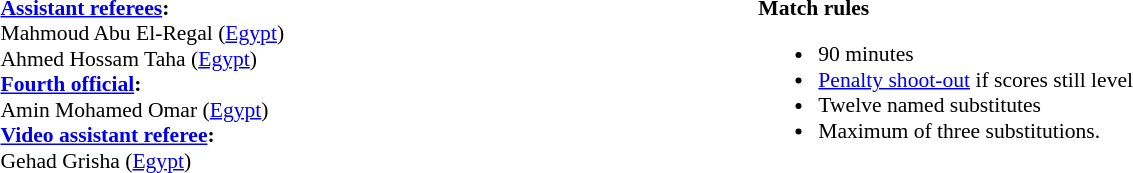<table width=100% style="font-size:90%">
<tr>
<td><br><strong><a href='#'>Assistant referees</a>:</strong>
<br>Mahmoud Abu El-Regal (<a href='#'>Egypt</a>)
<br>Ahmed Hossam Taha (<a href='#'>Egypt</a>)
<br><strong><a href='#'>Fourth official</a>:</strong>
<br>Amin Mohamed Omar (<a href='#'>Egypt</a>)
<br><strong><a href='#'>Video assistant referee</a>:</strong>
<br>Gehad Grisha (<a href='#'>Egypt</a>)</td>
<td style="width:60%; vertical-align:top;"><br><strong>Match rules</strong><ul><li>90 minutes</li><li><a href='#'>Penalty shoot-out</a> if scores still level</li><li>Twelve named substitutes</li><li>Maximum of three substitutions.</li></ul></td>
</tr>
</table>
